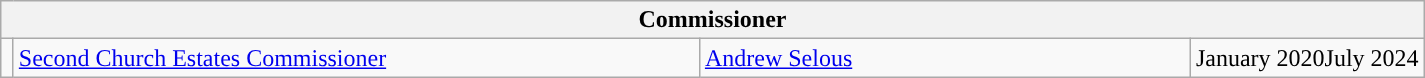<table class="wikitable">
<tr>
<th colspan="4">Commissioner</th>
</tr>
<tr>
<td rowspan="1" style="width: 1px; background: "></td>
<td rowspan="1" style="width: 450px;"><a href='#'>Second Church Estates Commissioner</a></td>
<td style="width: 320px;"><a href='#'>Andrew Selous</a></td>
<td>January 2020July 2024</td>
</tr>
</table>
